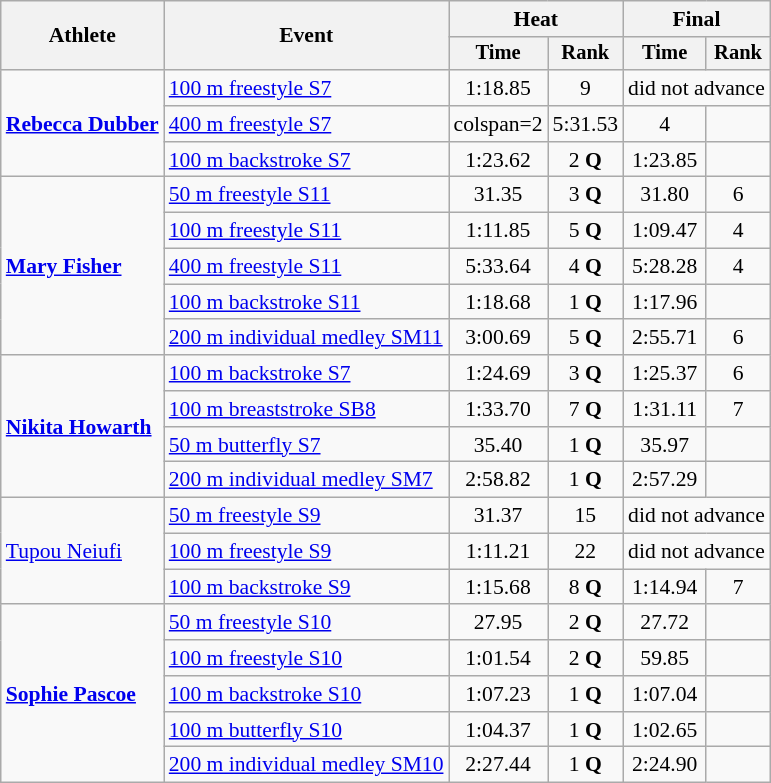<table class=wikitable style="font-size:90%">
<tr>
<th rowspan="2">Athlete</th>
<th rowspan="2">Event</th>
<th colspan="2">Heat</th>
<th colspan="2">Final</th>
</tr>
<tr style="font-size:95%">
<th>Time</th>
<th>Rank</th>
<th>Time</th>
<th>Rank</th>
</tr>
<tr align=center>
<td align=left rowspan=3><strong><a href='#'>Rebecca Dubber</a></strong></td>
<td align=left><a href='#'>100 m freestyle S7</a></td>
<td>1:18.85</td>
<td>9</td>
<td colspan=2>did not advance</td>
</tr>
<tr align=center>
<td align=left><a href='#'>400 m freestyle S7</a></td>
<td>colspan=2 </td>
<td>5:31.53</td>
<td>4</td>
</tr>
<tr align=center>
<td align=left><a href='#'>100 m backstroke S7</a></td>
<td>1:23.62</td>
<td>2 <strong>Q</strong></td>
<td>1:23.85</td>
<td></td>
</tr>
<tr align=center>
<td align=left rowspan=5><strong><a href='#'>Mary Fisher</a></strong></td>
<td align=left><a href='#'>50 m freestyle S11</a></td>
<td>31.35</td>
<td>3 <strong>Q</strong></td>
<td>31.80</td>
<td>6</td>
</tr>
<tr align=center>
<td align=left><a href='#'>100 m freestyle S11</a></td>
<td>1:11.85</td>
<td>5 <strong>Q</strong></td>
<td>1:09.47</td>
<td>4</td>
</tr>
<tr align=center>
<td align=left><a href='#'>400 m freestyle S11</a></td>
<td>5:33.64</td>
<td>4 <strong>Q</strong></td>
<td>5:28.28</td>
<td>4</td>
</tr>
<tr align=center>
<td align=left><a href='#'>100 m backstroke S11</a></td>
<td>1:18.68 <strong></strong></td>
<td>1 <strong>Q</strong></td>
<td>1:17.96 <strong></strong></td>
<td></td>
</tr>
<tr align=center>
<td align=left><a href='#'>200 m individual medley SM11</a></td>
<td>3:00.69</td>
<td>5 <strong>Q</strong></td>
<td>2:55.71</td>
<td>6</td>
</tr>
<tr align=center>
<td align=left rowspan=4><strong><a href='#'>Nikita Howarth</a></strong></td>
<td align=left><a href='#'>100 m backstroke S7</a></td>
<td>1:24.69</td>
<td>3 <strong>Q</strong></td>
<td>1:25.37</td>
<td>6</td>
</tr>
<tr align=center>
<td align=left><a href='#'>100 m breaststroke SB8</a></td>
<td>1:33.70</td>
<td>7 <strong>Q</strong></td>
<td>1:31.11</td>
<td>7</td>
</tr>
<tr align=center>
<td align=left><a href='#'>50 m butterfly S7</a></td>
<td>35.40</td>
<td>1 <strong>Q</strong></td>
<td>35.97</td>
<td></td>
</tr>
<tr align=center>
<td align=left><a href='#'>200 m individual medley SM7</a></td>
<td>2:58.82</td>
<td>1 <strong>Q</strong></td>
<td>2:57.29</td>
<td></td>
</tr>
<tr align=center>
<td align=left rowspan=3><a href='#'>Tupou Neiufi</a></td>
<td align=left><a href='#'>50 m freestyle S9</a></td>
<td>31.37</td>
<td>15</td>
<td colspan=2>did not advance</td>
</tr>
<tr align=center>
<td align=left><a href='#'>100 m freestyle S9</a></td>
<td>1:11.21</td>
<td>22</td>
<td colspan=2>did not advance</td>
</tr>
<tr align=center>
<td align=left><a href='#'>100 m backstroke S9</a></td>
<td>1:15.68</td>
<td>8 <strong>Q</strong></td>
<td>1:14.94</td>
<td>7</td>
</tr>
<tr align=center>
<td align=left rowspan=5><strong><a href='#'>Sophie Pascoe</a></strong></td>
<td align=left><a href='#'>50 m freestyle S10</a></td>
<td>27.95</td>
<td>2 <strong>Q</strong></td>
<td>27.72</td>
<td></td>
</tr>
<tr align=center>
<td align=left><a href='#'>100 m freestyle S10</a></td>
<td>1:01.54</td>
<td>2 <strong>Q</strong></td>
<td>59.85</td>
<td></td>
</tr>
<tr align=center>
<td align=left><a href='#'>100 m backstroke S10</a></td>
<td>1:07.23</td>
<td>1 <strong>Q</strong></td>
<td>1:07.04</td>
<td></td>
</tr>
<tr align=center>
<td align=left><a href='#'>100 m butterfly S10</a></td>
<td>1:04.37 <strong></strong></td>
<td>1 <strong>Q</strong></td>
<td>1:02.65 <strong></strong></td>
<td></td>
</tr>
<tr align=center>
<td align=left><a href='#'>200 m individual medley SM10</a></td>
<td>2:27.44</td>
<td>1 <strong>Q</strong></td>
<td>2:24.90 <strong></strong></td>
<td></td>
</tr>
</table>
